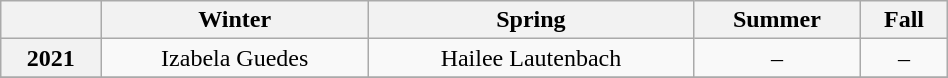<table class="wikitable" style="width: 50%">
<tr>
<th> </th>
<th>Winter</th>
<th>Spring</th>
<th>Summer</th>
<th>Fall</th>
</tr>
<tr>
<th>2021</th>
<td align=center>Izabela Guedes</td>
<td align=center>Hailee Lautenbach</td>
<td align=center>–</td>
<td align=center>–</td>
</tr>
<tr>
</tr>
</table>
